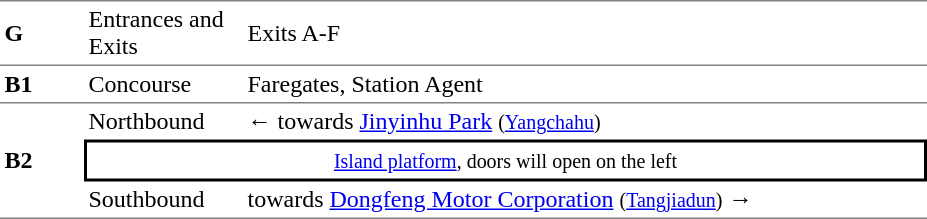<table table border=0 cellspacing=0 cellpadding=3>
<tr>
<td style="border-top:solid 1px gray;border-bottom:solid 1px gray;" width=50><strong>G</strong></td>
<td style="border-top:solid 1px gray;border-bottom:solid 1px gray;" width=100>Entrances and Exits</td>
<td style="border-top:solid 1px gray;border-bottom:solid 1px gray;" width=450>Exits A-F</td>
</tr>
<tr>
<td style="border-top:solid 0px gray;border-bottom:solid 1px gray;" width=50><strong>B1</strong></td>
<td style="border-top:solid 0px gray;border-bottom:solid 1px gray;" width=100>Concourse</td>
<td style="border-top:solid 0px gray;border-bottom:solid 1px gray;" width=450>Faregates, Station Agent</td>
</tr>
<tr>
<td style="border-bottom:solid 1px gray;" rowspan=3><strong>B2</strong></td>
<td>Northbound</td>
<td>←  towards <a href='#'>Jinyinhu Park</a> <small>(<a href='#'>Yangchahu</a>)</small></td>
</tr>
<tr>
<td style="border-right:solid 2px black;border-left:solid 2px black;border-top:solid 2px black;border-bottom:solid 2px black;text-align:center;" colspan=2><small><a href='#'>Island platform</a>, doors will open on the left</small></td>
</tr>
<tr>
<td style="border-bottom:solid 1px gray;">Southbound</td>
<td style="border-bottom:solid 1px gray;"> towards <a href='#'>Dongfeng Motor Corporation</a> <small>(<a href='#'>Tangjiadun</a>)</small> →</td>
</tr>
</table>
